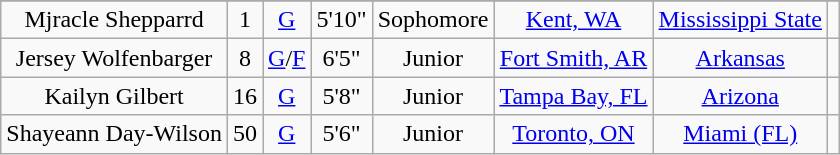<table class="wikitable sortable" style="text-align: center">
<tr align=center>
</tr>
<tr>
<td>Mjracle Shepparrd</td>
<td>1</td>
<td><a href='#'>G</a></td>
<td>5'10"</td>
<td>Sophomore</td>
<td><a href='#'>Kent, WA</a></td>
<td><a href='#'>Mississippi State</a></td>
<td></td>
</tr>
<tr>
<td>Jersey Wolfenbarger</td>
<td>8</td>
<td><a href='#'>G</a>/<a href='#'>F</a></td>
<td>6'5"</td>
<td>Junior</td>
<td><a href='#'>Fort Smith, AR</a></td>
<td><a href='#'>Arkansas</a></td>
<td></td>
</tr>
<tr>
<td>Kailyn Gilbert</td>
<td>16</td>
<td><a href='#'>G</a></td>
<td>5'8"</td>
<td>Junior</td>
<td><a href='#'>Tampa Bay, FL</a></td>
<td><a href='#'>Arizona</a></td>
<td></td>
</tr>
<tr>
<td>Shayeann Day-Wilson</td>
<td>50</td>
<td><a href='#'>G</a></td>
<td>5'6"</td>
<td>Junior</td>
<td><a href='#'>Toronto, ON</a></td>
<td><a href='#'>Miami (FL)</a></td>
<td></td>
</tr>
</table>
